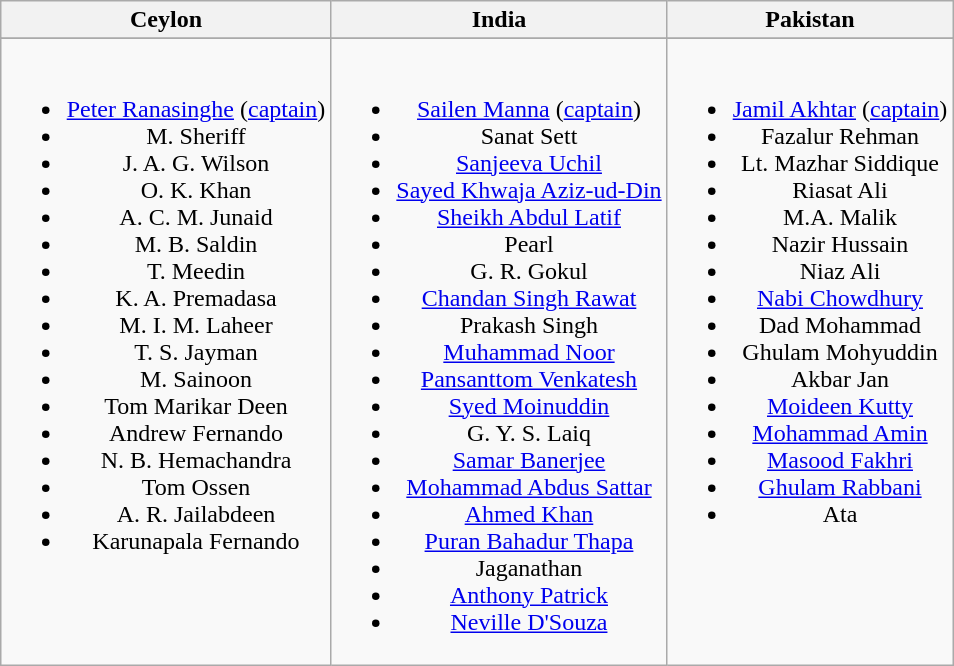<table class="wikitable" style="text-align:center; margin:auto">
<tr>
<th colspan>Ceylon</th>
<th colspan>India</th>
<th>Pakistan</th>
</tr>
<tr>
</tr>
<tr style="vertical-align:top">
<td><br><ul><li><a href='#'>Peter Ranasinghe</a> (<a href='#'>captain</a>)</li><li>M. Sheriff</li><li>J. A. G. Wilson</li><li>O. K. Khan</li><li>A. C. M. Junaid</li><li>M. B. Saldin</li><li>T. Meedin</li><li>K. A. Premadasa</li><li>M. I. M. Laheer</li><li>T. S. Jayman</li><li>M. Sainoon</li><li>Tom Marikar Deen</li><li>Andrew Fernando</li><li>N. B. Hemachandra</li><li>Tom Ossen</li><li>A. R. Jailabdeen</li><li>Karunapala Fernando</li></ul></td>
<td><br><ul><li><a href='#'>Sailen Manna</a> (<a href='#'>captain</a>)</li><li>Sanat Sett</li><li><a href='#'>Sanjeeva Uchil</a></li><li><a href='#'>Sayed Khwaja Aziz-ud-Din</a></li><li><a href='#'>Sheikh Abdul Latif</a></li><li>Pearl</li><li>G. R. Gokul</li><li><a href='#'>Chandan Singh Rawat</a></li><li>Prakash Singh</li><li><a href='#'>Muhammad Noor</a></li><li><a href='#'>Pansanttom Venkatesh</a></li><li><a href='#'>Syed Moinuddin</a></li><li>G. Y. S. Laiq</li><li><a href='#'>Samar Banerjee</a></li><li><a href='#'>Mohammad Abdus Sattar</a></li><li><a href='#'>Ahmed Khan</a></li><li><a href='#'>Puran Bahadur Thapa</a></li><li>Jaganathan</li><li><a href='#'>Anthony Patrick</a></li><li><a href='#'>Neville D'Souza</a></li></ul></td>
<td><br><ul><li><a href='#'>Jamil Akhtar</a> (<a href='#'>captain</a>)</li><li>Fazalur Rehman</li><li>Lt. Mazhar Siddique</li><li>Riasat Ali</li><li>M.A. Malik</li><li>Nazir Hussain</li><li>Niaz Ali</li><li><a href='#'>Nabi Chowdhury</a></li><li>Dad Mohammad</li><li>Ghulam Mohyuddin</li><li>Akbar Jan</li><li><a href='#'>Moideen Kutty</a></li><li><a href='#'>Mohammad Amin</a></li><li><a href='#'>Masood Fakhri</a></li><li><a href='#'>Ghulam Rabbani</a></li><li>Ata</li></ul></td>
</tr>
</table>
